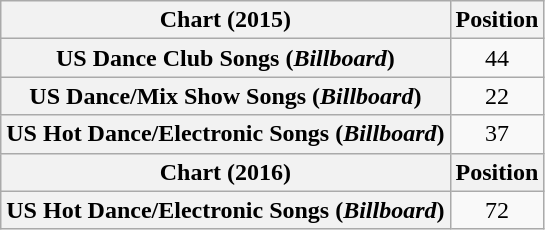<table class="wikitable plainrowheaders" style="text-align:center">
<tr>
<th>Chart (2015)</th>
<th>Position</th>
</tr>
<tr>
<th scope="row">US Dance Club Songs (<em>Billboard</em>)</th>
<td>44</td>
</tr>
<tr>
<th scope="row">US Dance/Mix Show Songs (<em>Billboard</em>)</th>
<td>22</td>
</tr>
<tr>
<th scope="row">US Hot Dance/Electronic Songs (<em>Billboard</em>)</th>
<td>37</td>
</tr>
<tr>
<th>Chart (2016)</th>
<th>Position</th>
</tr>
<tr>
<th scope="row">US Hot Dance/Electronic Songs (<em>Billboard</em>)</th>
<td>72</td>
</tr>
</table>
